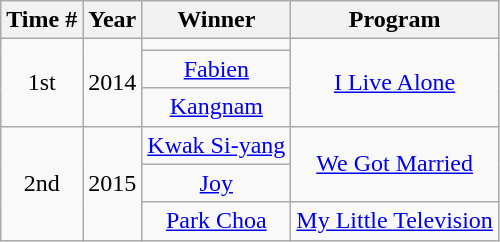<table class="wikitable sortable" style="text-align:center">
<tr>
<th>Time #</th>
<th>Year</th>
<th>Winner</th>
<th>Program</th>
</tr>
<tr>
<td rowspan=3>1st</td>
<td rowspan=3>2014</td>
<td></td>
<td rowspan=3><a href='#'>I Live Alone</a></td>
</tr>
<tr>
<td><a href='#'>Fabien</a></td>
</tr>
<tr>
<td><a href='#'>Kangnam</a></td>
</tr>
<tr>
<td rowspan=3>2nd</td>
<td rowspan=3>2015</td>
<td><a href='#'>Kwak Si-yang</a></td>
<td rowspan=2><a href='#'>We Got Married</a></td>
</tr>
<tr>
<td><a href='#'>Joy</a></td>
</tr>
<tr>
<td><a href='#'>Park Choa</a></td>
<td><a href='#'>My Little Television</a></td>
</tr>
</table>
